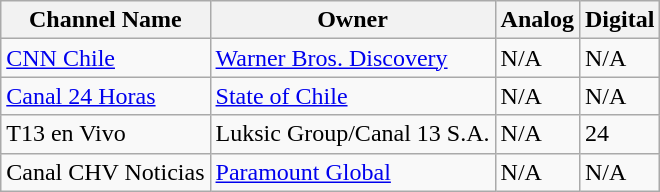<table class="wikitable">
<tr>
<th>Channel Name</th>
<th>Owner</th>
<th>Analog</th>
<th>Digital</th>
</tr>
<tr>
<td><a href='#'>CNN Chile</a></td>
<td><a href='#'>Warner Bros. Discovery</a></td>
<td>N/A</td>
<td>N/A</td>
</tr>
<tr>
<td><a href='#'>Canal 24 Horas</a></td>
<td><a href='#'>State of Chile</a></td>
<td>N/A</td>
<td>N/A</td>
</tr>
<tr>
<td>T13 en Vivo</td>
<td>Luksic Group/Canal 13 S.A.</td>
<td>N/A</td>
<td>24</td>
</tr>
<tr>
<td>Canal CHV Noticias</td>
<td><a href='#'>Paramount Global</a></td>
<td>N/A</td>
<td>N/A</td>
</tr>
</table>
